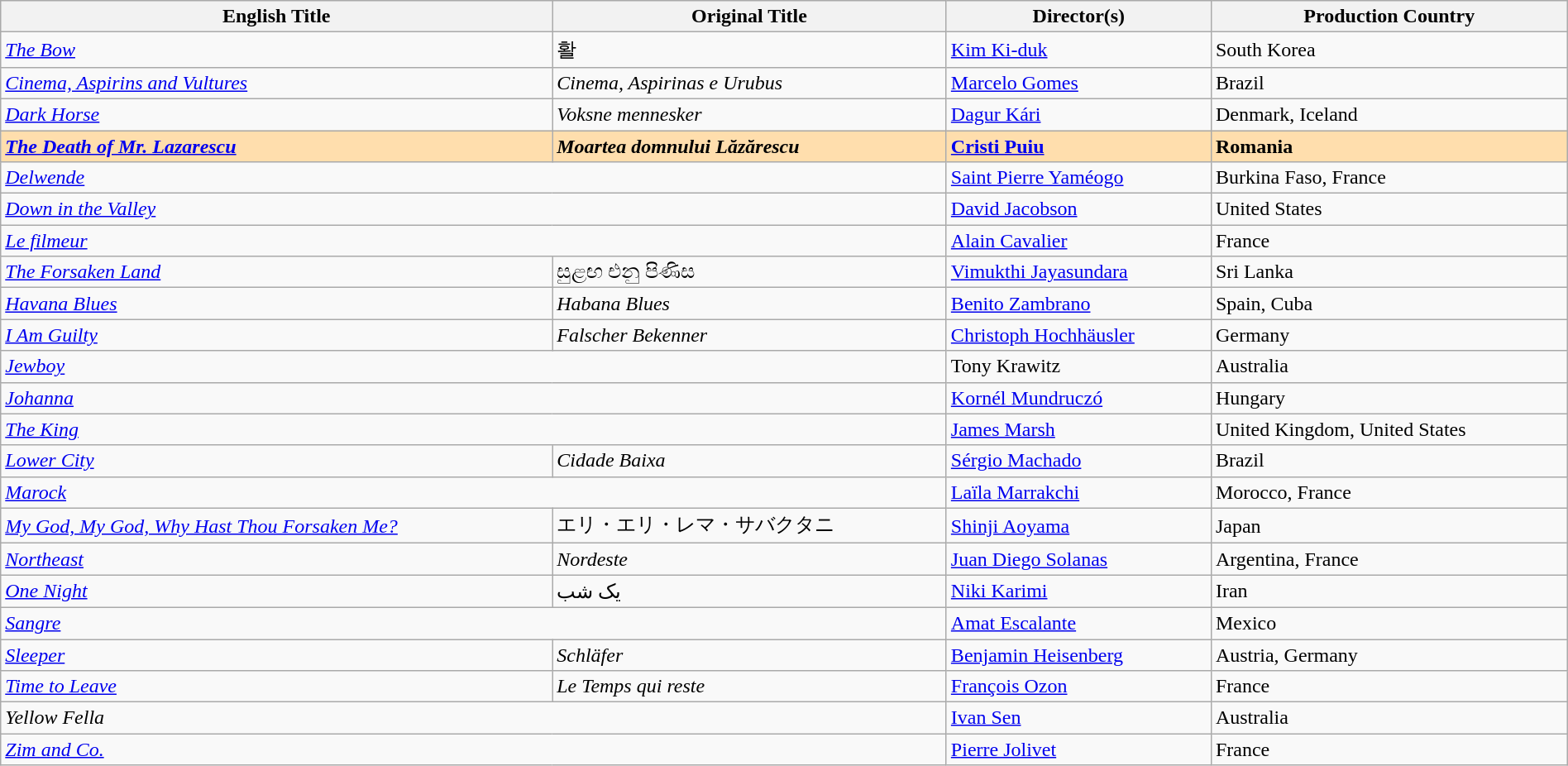<table class="wikitable" width="100%" cellpadding="5">
<tr>
<th scope="col">English Title</th>
<th scope="col">Original Title</th>
<th scope="col">Director(s)</th>
<th scope="col">Production Country</th>
</tr>
<tr>
<td><em><a href='#'>The Bow</a></em></td>
<td>활</td>
<td><a href='#'>Kim Ki-duk</a></td>
<td>South Korea</td>
</tr>
<tr>
<td><em><a href='#'>Cinema, Aspirins and Vultures</a></em></td>
<td><em>Cinema, Aspirinas e Urubus</em></td>
<td><a href='#'>Marcelo Gomes</a></td>
<td>Brazil</td>
</tr>
<tr>
<td><em><a href='#'>Dark Horse</a></em></td>
<td><em>Voksne mennesker</em></td>
<td><a href='#'>Dagur Kári</a></td>
<td>Denmark, Iceland</td>
</tr>
<tr style="background:#FFDEAD">
<td><strong><em><a href='#'>The Death of Mr. Lazarescu</a></em></strong></td>
<td><strong><em>Moartea domnului Lăzărescu</em></strong></td>
<td><strong><a href='#'>Cristi Puiu</a></strong></td>
<td><strong>Romania</strong></td>
</tr>
<tr>
<td colspan="2"><em><a href='#'>Delwende</a></em></td>
<td><a href='#'>Saint Pierre Yaméogo</a></td>
<td>Burkina Faso, France</td>
</tr>
<tr>
<td colspan="2"><em><a href='#'>Down in the Valley</a></em></td>
<td><a href='#'>David Jacobson</a></td>
<td>United States</td>
</tr>
<tr>
<td colspan="2"><em><a href='#'>Le filmeur</a></em></td>
<td><a href='#'>Alain Cavalier</a></td>
<td>France</td>
</tr>
<tr>
<td><em><a href='#'>The Forsaken Land</a></em></td>
<td>සුළඟ එනු පිණිස</td>
<td><a href='#'>Vimukthi Jayasundara</a></td>
<td>Sri Lanka</td>
</tr>
<tr>
<td><em><a href='#'>Havana Blues</a></em></td>
<td><em>Habana Blues</em></td>
<td><a href='#'>Benito Zambrano</a></td>
<td>Spain, Cuba</td>
</tr>
<tr>
<td><em><a href='#'>I Am Guilty</a></em></td>
<td><em>Falscher Bekenner</em></td>
<td><a href='#'>Christoph Hochhäusler</a></td>
<td>Germany</td>
</tr>
<tr>
<td colspan="2"><em><a href='#'>Jewboy</a></em></td>
<td>Tony Krawitz</td>
<td>Australia</td>
</tr>
<tr>
<td colspan="2"><em><a href='#'>Johanna</a></em></td>
<td><a href='#'>Kornél Mundruczó</a></td>
<td>Hungary</td>
</tr>
<tr>
<td colspan="2"><em><a href='#'>The King</a></em></td>
<td><a href='#'>James Marsh</a></td>
<td>United Kingdom, United States</td>
</tr>
<tr>
<td><em><a href='#'>Lower City</a></em></td>
<td><em>Cidade Baixa</em></td>
<td><a href='#'>Sérgio Machado</a></td>
<td>Brazil</td>
</tr>
<tr>
<td colspan="2"><em><a href='#'>Marock</a></em></td>
<td><a href='#'>Laïla Marrakchi</a></td>
<td>Morocco, France</td>
</tr>
<tr>
<td><em><a href='#'>My God, My God, Why Hast Thou Forsaken Me?</a></em></td>
<td>エリ・エリ・レマ・サバクタニ</td>
<td><a href='#'>Shinji Aoyama</a></td>
<td>Japan</td>
</tr>
<tr>
<td><em><a href='#'>Northeast</a></em></td>
<td><em>Nordeste</em></td>
<td><a href='#'>Juan Diego Solanas</a></td>
<td>Argentina, France</td>
</tr>
<tr>
<td><em><a href='#'>One Night</a></em></td>
<td>یک شب</td>
<td><a href='#'>Niki Karimi</a></td>
<td>Iran</td>
</tr>
<tr>
<td colspan="2"><a href='#'><em>Sangre</em></a></td>
<td data-sort-value="“Kobayashi”"><a href='#'>Amat Escalante</a></td>
<td>Mexico</td>
</tr>
<tr>
<td><em><a href='#'>Sleeper</a></em></td>
<td><em>Schläfer</em></td>
<td><a href='#'>Benjamin Heisenberg</a></td>
<td>Austria, Germany</td>
</tr>
<tr>
<td><em><a href='#'>Time to Leave</a></em></td>
<td><em>Le Temps qui reste</em></td>
<td><a href='#'>François Ozon</a></td>
<td>France</td>
</tr>
<tr>
<td colspan="2"><em>Yellow Fella</em></td>
<td><a href='#'>Ivan Sen</a></td>
<td>Australia</td>
</tr>
<tr>
<td colspan="2"><em><a href='#'>Zim and Co.</a></em></td>
<td><a href='#'>Pierre Jolivet</a></td>
<td>France</td>
</tr>
</table>
